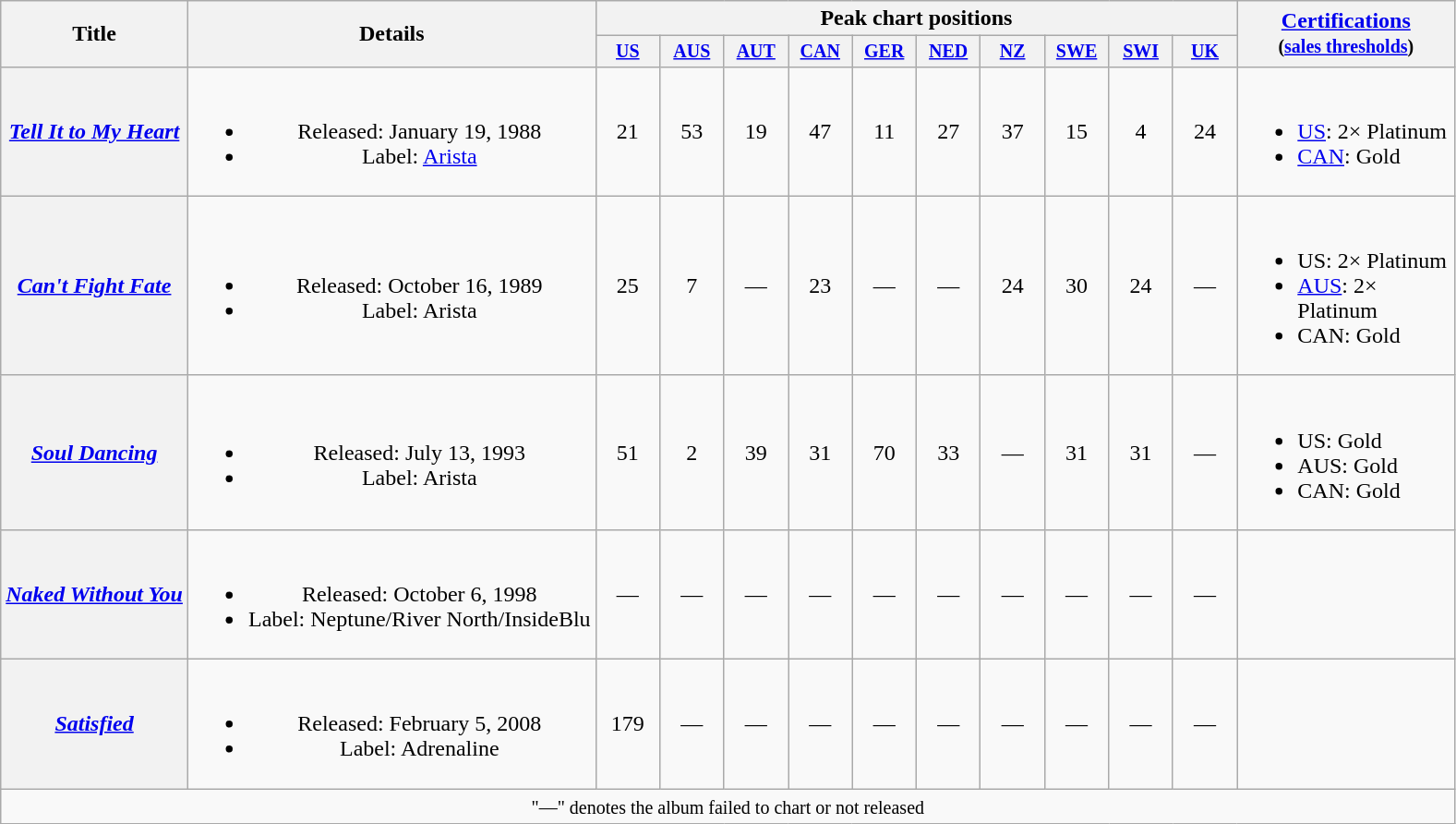<table class="wikitable plainrowheaders" style="text-align:center;">
<tr>
<th rowspan="2">Title</th>
<th rowspan="2">Details</th>
<th colspan="10">Peak chart positions</th>
<th rowspan="2" style="width:150px;"><a href='#'>Certifications</a><br><small>(<a href='#'>sales thresholds</a>)</small></th>
</tr>
<tr style="font-size:smaller;">
<th style="width:40px;"><a href='#'>US</a><br></th>
<th style="width:40px;"><a href='#'>AUS</a><br></th>
<th style="width:40px;"><a href='#'>AUT</a><br></th>
<th style="width:40px;"><a href='#'>CAN</a><br></th>
<th style="width:40px;"><a href='#'>GER</a><br></th>
<th style="width:40px;"><a href='#'>NED</a><br></th>
<th style="width:40px;"><a href='#'>NZ</a><br></th>
<th style="width:40px;"><a href='#'>SWE</a><br></th>
<th style="width:40px;"><a href='#'>SWI</a><br></th>
<th style="width:40px;"><a href='#'>UK</a><br></th>
</tr>
<tr>
<th scope="row"><em><a href='#'>Tell It to My Heart</a></em></th>
<td><br><ul><li>Released: January 19, 1988</li><li>Label: <a href='#'>Arista</a></li></ul></td>
<td>21</td>
<td>53</td>
<td>19</td>
<td>47</td>
<td>11</td>
<td>27</td>
<td>37</td>
<td>15</td>
<td>4</td>
<td>24</td>
<td align="left"><br><ul><li><a href='#'>US</a>: 2× Platinum</li><li><a href='#'>CAN</a>: Gold</li></ul></td>
</tr>
<tr>
<th scope="row"><em><a href='#'>Can't Fight Fate</a></em></th>
<td><br><ul><li>Released: October 16, 1989</li><li>Label: Arista</li></ul></td>
<td>25</td>
<td>7</td>
<td>—</td>
<td>23</td>
<td>—</td>
<td>—</td>
<td>24</td>
<td>30</td>
<td>24</td>
<td>—</td>
<td align="left"><br><ul><li>US: 2× Platinum</li><li><a href='#'>AUS</a>: 2× Platinum</li><li>CAN: Gold</li></ul></td>
</tr>
<tr>
<th scope="row"><em><a href='#'>Soul Dancing</a></em></th>
<td><br><ul><li>Released: July 13, 1993</li><li>Label: Arista</li></ul></td>
<td>51</td>
<td>2</td>
<td>39</td>
<td>31</td>
<td>70</td>
<td>33</td>
<td>—</td>
<td>31</td>
<td>31</td>
<td>—</td>
<td align="left"><br><ul><li>US: Gold</li><li>AUS: Gold</li><li>CAN: Gold</li></ul></td>
</tr>
<tr>
<th scope="row"><em><a href='#'>Naked Without You</a></em></th>
<td><br><ul><li>Released: October 6, 1998</li><li>Label: Neptune/River North/InsideBlu</li></ul></td>
<td>—</td>
<td>—</td>
<td>—</td>
<td>—</td>
<td>—</td>
<td>—</td>
<td>—</td>
<td>—</td>
<td>—</td>
<td>—</td>
<td align="left"></td>
</tr>
<tr>
<th scope="row"><em><a href='#'>Satisfied</a></em></th>
<td><br><ul><li>Released: February 5, 2008</li><li>Label: Adrenaline</li></ul></td>
<td>179</td>
<td>—</td>
<td>—</td>
<td>—</td>
<td>—</td>
<td>—</td>
<td>—</td>
<td>—</td>
<td>—</td>
<td>—</td>
<td align="left"></td>
</tr>
<tr>
<td style="text-align:center;" colspan="15"><small>"—" denotes the album failed to chart or not released</small></td>
</tr>
</table>
